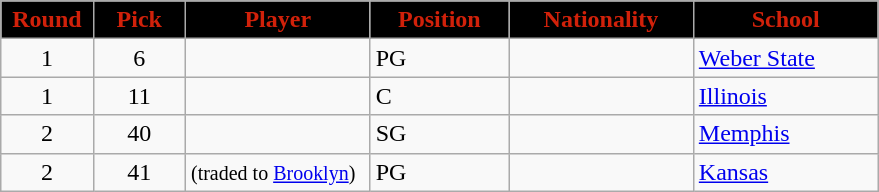<table class="wikitable sortable sortable">
<tr>
<th style="background:#000000; color:#D1210A"  width="10%">Round</th>
<th style="background:#000000; color:#D1210A"  width="10%">Pick</th>
<th style="background:#000000; color:#D1210A"  width="20%">Player</th>
<th style="background:#000000; color:#D1210A"  width="15%">Position</th>
<th style="background:#000000; color:#D1210A"  width="20%">Nationality</th>
<th style="background:#000000; color:#D1210A"  width="20%">School</th>
</tr>
<tr>
<td align=center>1</td>
<td align=center>6</td>
<td></td>
<td>PG</td>
<td></td>
<td><a href='#'>Weber State</a></td>
</tr>
<tr>
<td align=center>1</td>
<td align=center>11</td>
<td></td>
<td>C</td>
<td></td>
<td><a href='#'>Illinois</a></td>
</tr>
<tr>
<td align=center>2</td>
<td align=center>40</td>
<td></td>
<td>SG</td>
<td></td>
<td><a href='#'>Memphis</a></td>
</tr>
<tr>
<td align=center>2</td>
<td align=center>41</td>
<td><small> (traded to <a href='#'>Brooklyn</a>)</small></td>
<td>PG</td>
<td></td>
<td><a href='#'>Kansas</a></td>
</tr>
</table>
